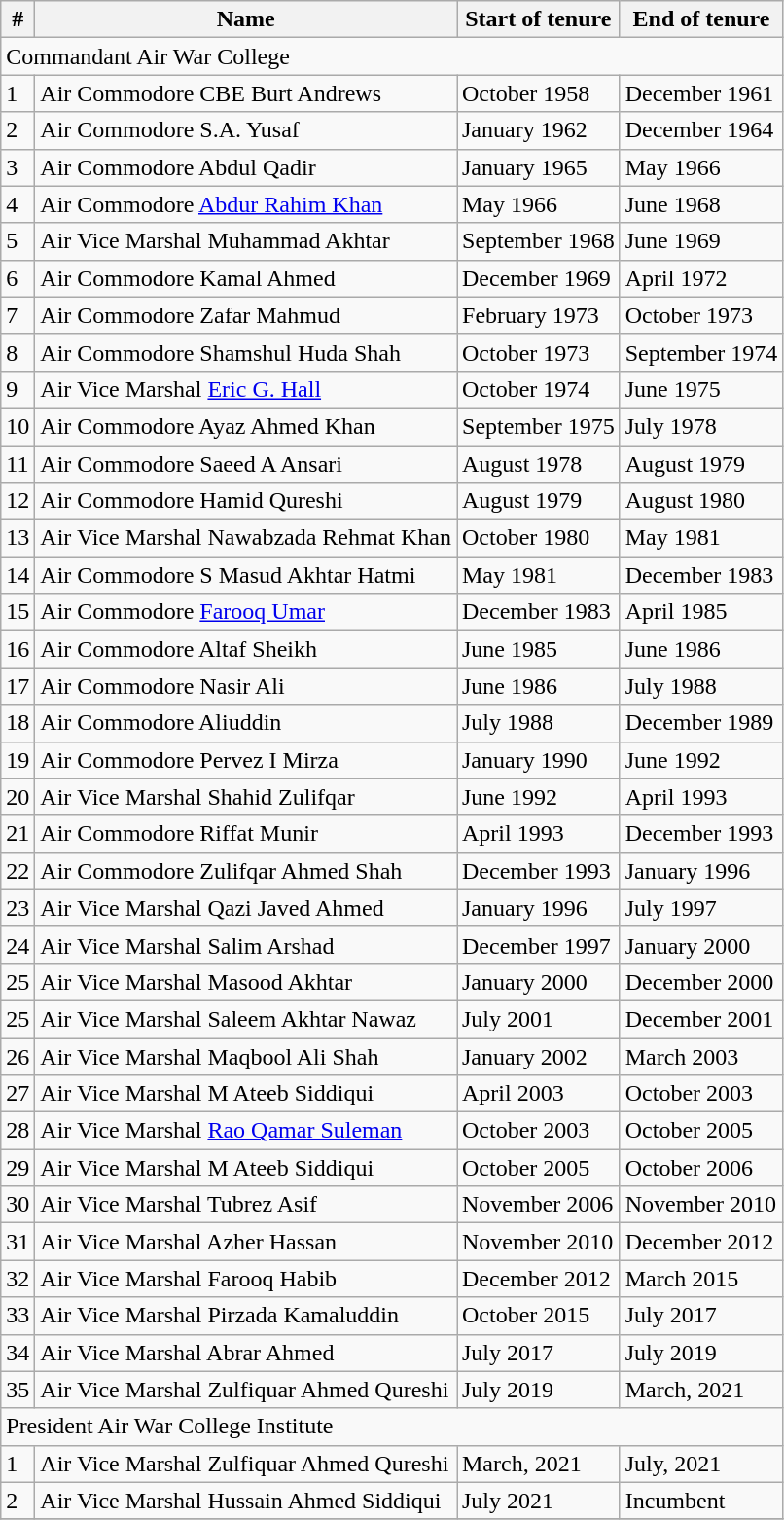<table class="wikitable sortable mw-collapsible">
<tr>
<th>#</th>
<th>Name</th>
<th>Start of tenure</th>
<th>End of tenure</th>
</tr>
<tr>
<td colspan="4">Commandant Air War College</td>
</tr>
<tr>
<td>1</td>
<td>Air Commodore CBE Burt Andrews</td>
<td>October 1958</td>
<td>December 1961</td>
</tr>
<tr>
<td>2</td>
<td>Air Commodore S.A. Yusaf</td>
<td>January 1962</td>
<td>December 1964</td>
</tr>
<tr>
<td>3</td>
<td>Air Commodore Abdul Qadir</td>
<td>January 1965</td>
<td>May 1966</td>
</tr>
<tr>
<td>4</td>
<td>Air Commodore <a href='#'>Abdur Rahim Khan</a></td>
<td>May 1966</td>
<td>June 1968</td>
</tr>
<tr>
<td>5</td>
<td>Air Vice Marshal Muhammad Akhtar</td>
<td>September 1968</td>
<td>June 1969</td>
</tr>
<tr>
<td>6</td>
<td>Air Commodore Kamal Ahmed</td>
<td>December 1969</td>
<td>April 1972</td>
</tr>
<tr>
<td>7</td>
<td>Air Commodore Zafar Mahmud</td>
<td>February 1973</td>
<td>October 1973</td>
</tr>
<tr>
<td>8</td>
<td>Air Commodore Shamshul Huda Shah</td>
<td>October 1973</td>
<td>September 1974</td>
</tr>
<tr>
<td>9</td>
<td>Air Vice Marshal <a href='#'>Eric G. Hall</a></td>
<td>October 1974</td>
<td>June 1975</td>
</tr>
<tr>
<td>10</td>
<td>Air Commodore Ayaz Ahmed Khan</td>
<td>September 1975</td>
<td>July 1978</td>
</tr>
<tr>
<td>11</td>
<td>Air Commodore Saeed A Ansari</td>
<td>August 1978</td>
<td>August 1979</td>
</tr>
<tr>
<td>12</td>
<td>Air Commodore Hamid Qureshi</td>
<td>August 1979</td>
<td>August 1980</td>
</tr>
<tr>
<td>13</td>
<td>Air Vice Marshal Nawabzada Rehmat Khan</td>
<td>October 1980</td>
<td>May 1981</td>
</tr>
<tr>
<td>14</td>
<td>Air Commodore S Masud Akhtar Hatmi</td>
<td>May 1981</td>
<td>December 1983</td>
</tr>
<tr>
<td>15</td>
<td>Air Commodore <a href='#'>Farooq Umar</a></td>
<td>December 1983</td>
<td>April 1985</td>
</tr>
<tr>
<td>16</td>
<td>Air Commodore Altaf Sheikh</td>
<td>June 1985</td>
<td>June 1986</td>
</tr>
<tr>
<td>17</td>
<td>Air Commodore Nasir Ali</td>
<td>June 1986</td>
<td>July 1988</td>
</tr>
<tr>
<td>18</td>
<td>Air Commodore Aliuddin</td>
<td>July 1988</td>
<td>December 1989</td>
</tr>
<tr>
<td>19</td>
<td>Air Commodore Pervez I Mirza</td>
<td>January 1990</td>
<td>June 1992</td>
</tr>
<tr>
<td>20</td>
<td>Air Vice Marshal Shahid Zulifqar</td>
<td>June 1992</td>
<td>April 1993</td>
</tr>
<tr>
<td>21</td>
<td>Air Commodore Riffat Munir</td>
<td>April 1993</td>
<td>December 1993</td>
</tr>
<tr>
<td>22</td>
<td>Air Commodore Zulifqar Ahmed Shah</td>
<td>December 1993</td>
<td>January 1996</td>
</tr>
<tr>
<td>23</td>
<td>Air Vice Marshal Qazi Javed Ahmed</td>
<td>January 1996</td>
<td>July 1997</td>
</tr>
<tr>
<td>24</td>
<td>Air Vice Marshal Salim Arshad</td>
<td>December 1997</td>
<td>January 2000</td>
</tr>
<tr>
<td>25</td>
<td>Air Vice Marshal Masood Akhtar</td>
<td>January 2000</td>
<td>December 2000</td>
</tr>
<tr>
<td>25</td>
<td>Air Vice Marshal Saleem Akhtar Nawaz</td>
<td>July 2001</td>
<td>December 2001</td>
</tr>
<tr>
<td>26</td>
<td>Air Vice Marshal Maqbool Ali Shah</td>
<td>January 2002</td>
<td>March 2003</td>
</tr>
<tr>
<td>27</td>
<td>Air Vice Marshal M Ateeb Siddiqui</td>
<td>April 2003</td>
<td>October 2003</td>
</tr>
<tr>
<td>28</td>
<td>Air Vice Marshal <a href='#'>Rao Qamar Suleman</a></td>
<td>October 2003</td>
<td>October 2005</td>
</tr>
<tr>
<td>29</td>
<td>Air Vice Marshal M Ateeb Siddiqui</td>
<td>October 2005</td>
<td>October 2006</td>
</tr>
<tr>
<td>30</td>
<td>Air Vice Marshal Tubrez Asif</td>
<td>November 2006</td>
<td>November 2010</td>
</tr>
<tr>
<td>31</td>
<td>Air Vice Marshal Azher Hassan</td>
<td>November 2010</td>
<td>December 2012</td>
</tr>
<tr>
<td>32</td>
<td>Air Vice Marshal Farooq Habib</td>
<td>December 2012</td>
<td>March 2015</td>
</tr>
<tr>
<td>33</td>
<td>Air Vice Marshal Pirzada Kamaluddin</td>
<td>October 2015</td>
<td>July 2017</td>
</tr>
<tr>
<td>34</td>
<td>Air Vice Marshal Abrar Ahmed</td>
<td>July 2017</td>
<td>July 2019</td>
</tr>
<tr>
<td>35</td>
<td>Air Vice Marshal Zulfiquar Ahmed Qureshi</td>
<td>July 2019</td>
<td>March, 2021</td>
</tr>
<tr>
<td colspan="4">President Air War College Institute</td>
</tr>
<tr>
<td>1</td>
<td>Air Vice Marshal Zulfiquar Ahmed Qureshi</td>
<td>March, 2021</td>
<td>July, 2021</td>
</tr>
<tr>
<td>2</td>
<td>Air Vice Marshal Hussain Ahmed Siddiqui</td>
<td>July 2021</td>
<td>Incumbent</td>
</tr>
<tr>
</tr>
</table>
